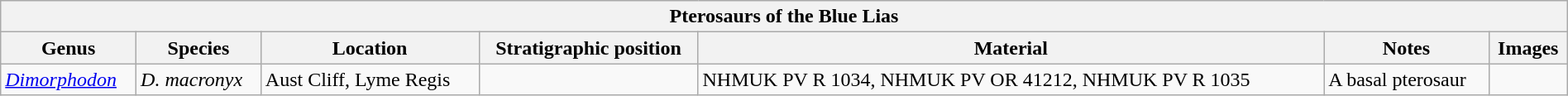<table class="wikitable" align="center" width="100%">
<tr>
<th colspan="7" align="center"><strong>Pterosaurs of the Blue Lias</strong></th>
</tr>
<tr>
<th>Genus</th>
<th>Species</th>
<th>Location</th>
<th>Stratigraphic position</th>
<th>Material</th>
<th>Notes</th>
<th>Images</th>
</tr>
<tr>
<td><em><a href='#'>Dimorphodon</a></em></td>
<td><em>D. macronyx</em></td>
<td>Aust Cliff, Lyme Regis</td>
<td></td>
<td>NHMUK PV R 1034, NHMUK PV OR 41212, NHMUK PV R 1035</td>
<td>A basal pterosaur</td>
<td></td>
</tr>
</table>
